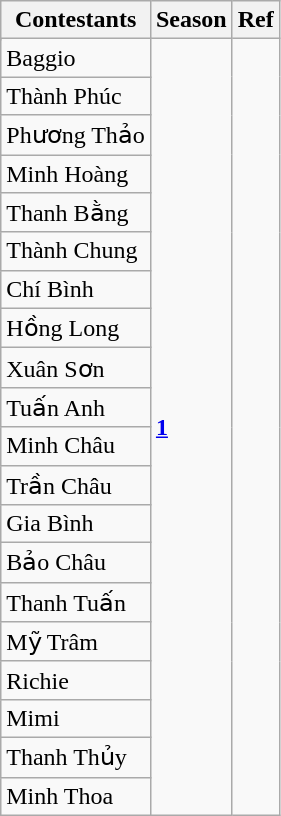<table class="wikitable">
<tr>
<th rowspan="2">Contestants</th>
<th>Season</th>
<th><strong>Ref</strong></th>
</tr>
<tr>
<td rowspan="21"><a href='#'><strong>1</strong></a></td>
<td rowspan="21"></td>
</tr>
<tr>
<td>Baggio</td>
</tr>
<tr>
<td>Thành Phúc</td>
</tr>
<tr>
<td>Phương Thảo</td>
</tr>
<tr>
<td>Minh Hoàng</td>
</tr>
<tr>
<td>Thanh Bằng</td>
</tr>
<tr>
<td>Thành Chung</td>
</tr>
<tr>
<td>Chí Bình</td>
</tr>
<tr>
<td>Hồng Long</td>
</tr>
<tr>
<td>Xuân Sơn</td>
</tr>
<tr>
<td>Tuấn Anh</td>
</tr>
<tr>
<td>Minh Châu</td>
</tr>
<tr>
<td>Trần Châu</td>
</tr>
<tr>
<td>Gia Bình</td>
</tr>
<tr>
<td>Bảo Châu</td>
</tr>
<tr>
<td>Thanh Tuấn</td>
</tr>
<tr>
<td>Mỹ Trâm</td>
</tr>
<tr>
<td>Richie</td>
</tr>
<tr>
<td>Mimi</td>
</tr>
<tr>
<td>Thanh Thủy</td>
</tr>
<tr>
<td>Minh Thoa</td>
</tr>
</table>
